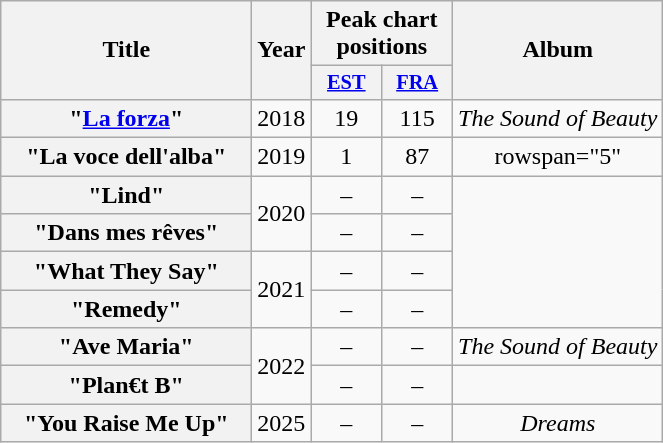<table class="wikitable plainrowheaders" style="text-align:center;">
<tr>
<th scope="col" rowspan="2" style="width:10em;">Title</th>
<th scope="col" rowspan="2" style="width:1em;">Year</th>
<th scope="col" colspan="2">Peak chart positions</th>
<th scope="col" rowspan="2">Album</th>
</tr>
<tr>
<th scope="col" style="width:3em;font-size:85%;"><a href='#'>EST</a><br></th>
<th scope="col" style="width:3em;font-size:85%;"><a href='#'>FRA</a><br></th>
</tr>
<tr>
<th scope="row">"<a href='#'>La forza</a>"</th>
<td>2018</td>
<td>19</td>
<td>115</td>
<td><em>The Sound of Beauty</em></td>
</tr>
<tr>
<th scope="row">"La voce dell'alba"</th>
<td>2019</td>
<td>1</td>
<td>87</td>
<td>rowspan="5" </td>
</tr>
<tr>
<th scope="row">"Lind"</th>
<td rowspan="2">2020</td>
<td>–</td>
<td>–</td>
</tr>
<tr>
<th scope="row">"Dans mes rêves"</th>
<td>–</td>
<td>–</td>
</tr>
<tr>
<th scope="row">"What They Say"</th>
<td rowspan="2">2021</td>
<td>–</td>
<td>–</td>
</tr>
<tr>
<th scope="row">"Remedy"</th>
<td>–</td>
<td>–</td>
</tr>
<tr>
<th scope="row">"Ave Maria"</th>
<td rowspan="2">2022</td>
<td>–</td>
<td>–</td>
<td><em>The Sound of Beauty</em></td>
</tr>
<tr>
<th scope="row">"Plan€t B"</th>
<td>–</td>
<td>–</td>
<td></td>
</tr>
<tr>
<th scope="row">"You Raise Me Up"</th>
<td rowspan="1">2025</td>
<td>–</td>
<td>–</td>
<td rowspan="1"><em>Dreams</em></td>
</tr>
</table>
